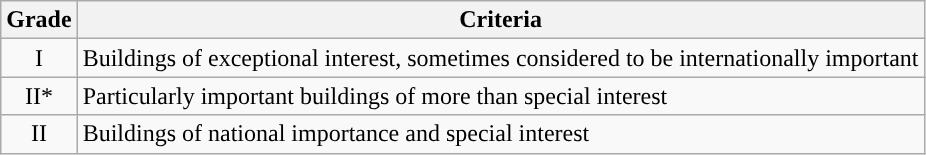<table class="wikitable">
<tr>
<th>Grade</th>
<th>Criteria</th>
</tr>
<tr>
<td align="center" >I</td>
<td>Buildings of exceptional interest, sometimes considered to be internationally important</td>
</tr>
<tr>
<td align="center" >II*</td>
<td>Particularly important buildings of more than special interest</td>
</tr>
<tr>
<td align="center" >II</td>
<td>Buildings of national importance and special interest</td>
</tr>
</table>
